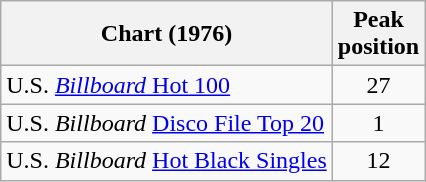<table class="wikitable">
<tr>
<th>Chart (1976)</th>
<th>Peak<br>position</th>
</tr>
<tr>
<td>U.S. <a href='#'><em>Billboard</em> Hot 100</a></td>
<td align="center">27</td>
</tr>
<tr>
<td>U.S. <em>Billboard</em> <a href='#'>Disco File Top 20</a></td>
<td align="center">1</td>
</tr>
<tr>
<td>U.S. <em>Billboard</em> <a href='#'>Hot Black Singles</a></td>
<td align="center">12</td>
</tr>
</table>
